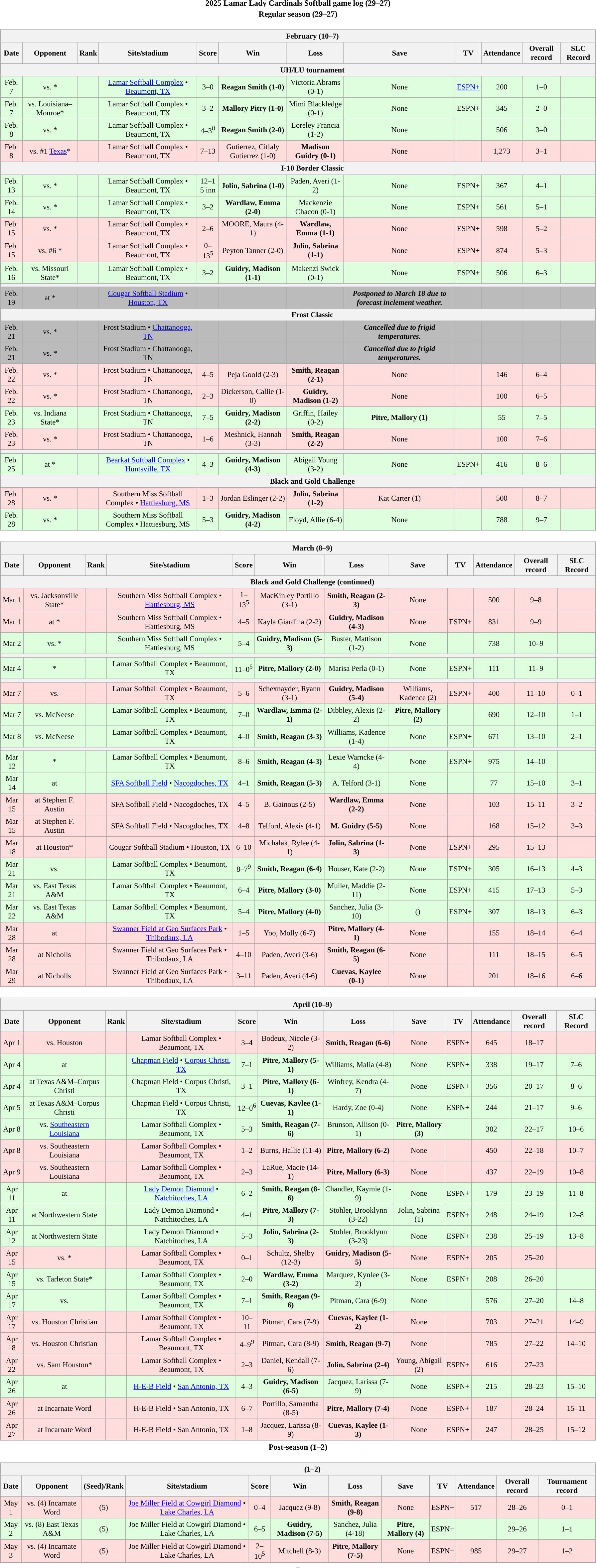<table class="toccolours" width=95% style="clear:both; margin:1.5em auto; text-align:center;">
<tr>
<th colspan=2>2025 Lamar Lady Cardinals Softball game log (29–27)</th>
</tr>
<tr>
<th colspan=2>Regular season (29–27)</th>
</tr>
<tr valign="top">
<td><br><table class="wikitable collapsible collapsed" style="margin:auto; width:100%; text-align:center; font-size:95%">
<tr>
<th colspan=12 style="padding-left:4em;">February (10–7)</th>
</tr>
<tr>
<th>Date</th>
<th>Opponent</th>
<th>Rank</th>
<th>Site/stadium</th>
<th>Score</th>
<th>Win</th>
<th>Loss</th>
<th>Save</th>
<th>TV</th>
<th>Attendance</th>
<th>Overall record</th>
<th>SLC Record</th>
</tr>
<tr>
<th colspan=12 style="padding-left:4em;">UH/LU tournament</th>
</tr>
<tr align="center" bgcolor=#ddffdd>
<td>Feb. 7</td>
<td>vs. *</td>
<td></td>
<td><a href='#'>Lamar Softball Complex</a> • <a href='#'>Beaumont, TX</a></td>
<td>3–0</td>
<td><strong>Reagan Smith (1-0)</strong></td>
<td>Victoria Abrams (0-1)</td>
<td>None</td>
<td><a href='#'>ESPN+</a></td>
<td>200</td>
<td>1–0</td>
<td></td>
</tr>
<tr align="center" bgcolor=#ddffdd>
<td>Feb. 7</td>
<td>vs. Louisiana–Monroe*</td>
<td></td>
<td>Lamar Softball Complex • Beaumont, TX</td>
<td>3–2</td>
<td><strong>Mallory Pitry (1-0)</strong></td>
<td>Mimi Blackledge (0-1)</td>
<td>None</td>
<td>ESPN+</td>
<td>345</td>
<td>2–0</td>
<td></td>
</tr>
<tr align="center" bgcolor=#ddffdd>
<td>Feb. 8</td>
<td>vs. *</td>
<td></td>
<td>Lamar Softball Complex • Beaumont, TX</td>
<td>4–3<sup>8</sup></td>
<td><strong>Reagan Smith (2-0)</strong></td>
<td>Loreley Francia (1-2)</td>
<td>None</td>
<td></td>
<td>506</td>
<td>3–0</td>
<td></td>
</tr>
<tr align="center" bgcolor=#ffdddd>
<td>Feb. 8</td>
<td>vs. #1 <a href='#'>Texas</a>*</td>
<td></td>
<td>Lamar Softball Complex • Beaumont, TX</td>
<td>7–13</td>
<td>Gutierrez, Citlaly Gutierrez (1-0)</td>
<td><strong>Madison Guidry (0-1)</strong></td>
<td>None</td>
<td></td>
<td>1,273</td>
<td>3–1</td>
<td></td>
</tr>
<tr>
<th colspan=12 style="padding-left:4em;">I-10 Border Classic</th>
</tr>
<tr align="center" bgcolor=#ddffdd>
<td>Feb. 13</td>
<td>vs. *</td>
<td></td>
<td>Lamar Softball Complex • Beaumont, TX</td>
<td>12–1<br>5 inn<br></td>
<td><strong>Jolin, Sabrina (1-0)</strong></td>
<td>Paden, Averi (1-2)</td>
<td>None</td>
<td>ESPN+</td>
<td>367</td>
<td>4–1</td>
<td></td>
</tr>
<tr align="center" bgcolor=#ddffdd>
<td>Feb. 14</td>
<td>vs. *</td>
<td></td>
<td>Lamar Softball Complex • Beaumont, TX</td>
<td>3–2</td>
<td><strong>Wardlaw, Emma (2-0)</strong></td>
<td>Mackenzie Chacon (0-1)</td>
<td>None</td>
<td>ESPN+</td>
<td>561</td>
<td>5–1</td>
<td></td>
</tr>
<tr align="center" bgcolor=#ffdddd>
<td>Feb. 15</td>
<td>vs. *</td>
<td></td>
<td>Lamar Softball Complex • Beaumont, TX</td>
<td>2–6</td>
<td>MOORE, Maura (4-1)</td>
<td><strong>Wardlaw, Emma (1-1)</strong></td>
<td>None</td>
<td>ESPN+</td>
<td>598</td>
<td>5–2</td>
<td></td>
</tr>
<tr align="center" bgcolor=#ffdddd>
<td>Feb. 15</td>
<td>vs. #6 *</td>
<td></td>
<td>Lamar Softball Complex • Beaumont, TX</td>
<td>0–13<sup>5</sup></td>
<td>Peyton Tanner (2-0)</td>
<td><strong>Jolin, Sabrina (1-1)</strong></td>
<td>None</td>
<td>ESPN+</td>
<td>874</td>
<td>5–3</td>
<td></td>
</tr>
<tr align="center" bgcolor=#ddffdd>
<td>Feb. 16</td>
<td>vs. Missouri State*</td>
<td></td>
<td>Lamar Softball Complex • Beaumont, TX</td>
<td>3–2</td>
<td><strong>Guidry, Madison (1-1)</strong></td>
<td>Makenzi Swick (0-1)</td>
<td>None</td>
<td>ESPN+</td>
<td>506</td>
<td>6–3</td>
<td></td>
</tr>
<tr>
<th colspan=12></th>
</tr>
<tr align="center" bgcolor=#bbbbbb>
<td>Feb. 19</td>
<td>at *</td>
<td></td>
<td><a href='#'>Cougar Softball Stadium</a> • <a href='#'>Houston, TX</a></td>
<td></td>
<td></td>
<td></td>
<td><strong><em>Postponed to March 18 due to forecast inclement weather.</em></strong></td>
<td></td>
<td></td>
<td></td>
<td></td>
</tr>
<tr>
<th colspan=12 style="padding-left:4em;">Frost Classic</th>
</tr>
<tr align="center" bgcolor=#bbbbbb>
<td>Feb. 21</td>
<td>vs. *</td>
<td></td>
<td>Frost Stadium • <a href='#'>Chattanooga, TN</a></td>
<td></td>
<td></td>
<td></td>
<td><strong><em>Cancelled due to frigid temperatures.</em></strong></td>
<td></td>
<td></td>
<td></td>
<td></td>
</tr>
<tr align="center" bgcolor=#bbbbbb>
<td>Feb. 21</td>
<td>vs. *</td>
<td></td>
<td>Frost Stadium • Chattanooga, TN</td>
<td></td>
<td></td>
<td></td>
<td><strong><em>Cancelled due to frigid temperatures.</em></strong></td>
<td></td>
<td></td>
<td></td>
<td></td>
</tr>
<tr align="center" bgcolor=#ffdddd>
<td>Feb. 22</td>
<td>vs. *</td>
<td></td>
<td>Frost Stadium • Chattanooga, TN</td>
<td>4–5</td>
<td>Peja Goold (2-3)</td>
<td><strong>Smith, Reagan (2-1)</strong></td>
<td>None</td>
<td></td>
<td>146</td>
<td>6–4</td>
<td></td>
</tr>
<tr align="center" bgcolor=#ffdddd>
<td>Feb. 22</td>
<td>vs. *</td>
<td></td>
<td>Frost Stadium • Chattanooga, TN</td>
<td>2–3</td>
<td>Dickerson, Callie (1-0)</td>
<td><strong>Guidry, Madison (1-2)</strong></td>
<td>None</td>
<td></td>
<td>100</td>
<td>6–5</td>
<td></td>
</tr>
<tr align="center" bgcolor=#ddffdd>
<td>Feb. 23</td>
<td>vs. Indiana State*</td>
<td></td>
<td>Frost Stadium • Chattanooga, TN</td>
<td>7–5</td>
<td><strong>Guidry, Madison (2-2)</strong></td>
<td>Griffin, Hailey (0-2)</td>
<td><strong>Pitre, Mallory (1)</strong></td>
<td></td>
<td>55</td>
<td>7–5</td>
<td></td>
</tr>
<tr align="center" bgcolor=#ffdddd>
<td>Feb. 23</td>
<td>vs. *</td>
<td></td>
<td>Frost Stadium • Chattanooga, TN</td>
<td>1–6</td>
<td>Meshnick, Hannah (3-3)</td>
<td><strong>Smith, Reagan (2-2)</strong></td>
<td>None</td>
<td></td>
<td>100</td>
<td>7–6</td>
<td></td>
</tr>
<tr>
<th colspan=12></th>
</tr>
<tr align="center" bgcolor=#ddffdd>
<td>Feb. 25</td>
<td>at *</td>
<td></td>
<td><a href='#'>Bearkat Softball Complex</a> • <a href='#'>Huntsville, TX</a></td>
<td>4–3</td>
<td><strong>Guidry, Madison (4-3)</strong></td>
<td>Abigail Young (3-2)</td>
<td>None</td>
<td>ESPN+</td>
<td>416</td>
<td>8–6</td>
<td></td>
</tr>
<tr>
<th colspan=12 style="padding-left:4em;">Black and Gold Challenge</th>
</tr>
<tr align="center" bgcolor=#ffdddd>
<td>Feb. 28</td>
<td>vs. *</td>
<td></td>
<td>Southern Miss Softball Complex • <a href='#'>Hattiesburg, MS</a></td>
<td>1–3</td>
<td>Jordan Eslinger (2-2)</td>
<td><strong>Jolin, Sabrina (1-2)</strong></td>
<td>Kat Carter (1)</td>
<td></td>
<td>500</td>
<td>8–7</td>
<td></td>
</tr>
<tr align="center" bgcolor=#ddffdd>
<td>Feb. 28</td>
<td>vs. *</td>
<td></td>
<td>Southern Miss Softball Complex • Hattiesburg, MS</td>
<td>5–3</td>
<td><strong>Guidry, Madison (4-2)</strong></td>
<td>Floyd, Allie (6-4)</td>
<td>None</td>
<td></td>
<td>788</td>
<td>9–7</td>
<td></td>
</tr>
</table>
</td>
</tr>
<tr>
<td><br><table class="wikitable collapsible collapsed" style="margin:auto; width:100%; text-align:center; font-size:95%">
<tr>
<th colspan=12 style="padding-left:4em;">March (8–9)</th>
</tr>
<tr>
<th>Date</th>
<th>Opponent</th>
<th>Rank</th>
<th>Site/stadium</th>
<th>Score</th>
<th>Win</th>
<th>Loss</th>
<th>Save</th>
<th>TV</th>
<th>Attendance</th>
<th>Overall record</th>
<th>SLC Record</th>
</tr>
<tr>
<th colspan=12 style="padding-left:4em;">Black and Gold Challenge (continued)</th>
</tr>
<tr align="center" bgcolor=#ffdddd>
<td>Mar 1</td>
<td>vs. Jacksonville State*</td>
<td></td>
<td>Southern Miss Softball Complex • <a href='#'>Hattiesburg, MS</a></td>
<td>1–13<sup>5</sup></td>
<td>MacKinley Portillo (3-1)</td>
<td><strong>Smith, Reagan (2-3)</strong></td>
<td>None</td>
<td></td>
<td>500</td>
<td>9–8</td>
<td></td>
</tr>
<tr align="center" bgcolor=#ffdddd>
<td>Mar 1</td>
<td>at *</td>
<td></td>
<td>Southern Miss Softball Complex • Hattiesburg, MS</td>
<td>4–5</td>
<td>Kayla Giardina (2-2)</td>
<td><strong>Guidry, Madison (4-3)</strong></td>
<td>None</td>
<td>ESPN+</td>
<td>831</td>
<td>9–9</td>
<td></td>
</tr>
<tr align="center" bgcolor=#ddffdd>
<td>Mar 2</td>
<td>vs. *</td>
<td></td>
<td>Southern Miss Softball Complex • Hattiesburg, MS</td>
<td>5–4</td>
<td><strong>Guidry, Madison (5-3)</strong></td>
<td>Buster, Mattison (1-2)</td>
<td>None</td>
<td></td>
<td>738</td>
<td>10–9</td>
<td></td>
</tr>
<tr>
<th colspan=12></th>
</tr>
<tr align="center" bgcolor=#ddffdd>
<td>Mar 4</td>
<td>*</td>
<td></td>
<td>Lamar Softball Complex • Beaumont, TX</td>
<td>11–0<sup>5</sup></td>
<td><strong>Pitre, Mallory (2-0)</strong></td>
<td>Marisa Perla (0-1)</td>
<td>None</td>
<td>ESPN+</td>
<td>111</td>
<td>11–9</td>
<td></td>
</tr>
<tr>
<th colspan=12 style="padding-left:4em;"></th>
</tr>
<tr align="center" bgcolor=#ffdddd>
<td>Mar 7</td>
<td>vs. </td>
<td></td>
<td>Lamar Softball Complex • Beaumont, TX</td>
<td>5–6</td>
<td>Schexnayder, Ryann (3-1)</td>
<td><strong>Guidry, Madison (5-4)</strong></td>
<td>Williams, Kadence (2)</td>
<td>ESPN+</td>
<td>400</td>
<td>11–10</td>
<td>0–1</td>
</tr>
<tr align="center" bgcolor=#ddffdd>
<td>Mar 7</td>
<td>vs. McNeese</td>
<td></td>
<td>Lamar Softball Complex • Beaumont, TX</td>
<td>7–0</td>
<td><strong>Wardlaw, Emma (2-1)</strong></td>
<td>Dibbley, Alexis (2-2)</td>
<td><strong>Pitre, Mallory (2)</strong></td>
<td></td>
<td>690</td>
<td>12–10</td>
<td>1–1</td>
</tr>
<tr align="center" bgcolor=#ddffdd>
<td>Mar 8</td>
<td>vs. McNeese</td>
<td></td>
<td>Lamar Softball Complex • Beaumont, TX</td>
<td>4–0</td>
<td><strong>Smith, Reagan (3-3)</strong></td>
<td>Williams, Kadence (1-4)</td>
<td>None</td>
<td>ESPN+</td>
<td>671</td>
<td>13–10</td>
<td>2–1</td>
</tr>
<tr>
<th colspan=12></th>
</tr>
<tr align="center" bgcolor=#ddffdd>
<td>Mar 12</td>
<td>*</td>
<td></td>
<td>Lamar Softball Complex • Beaumont, TX</td>
<td>8–6</td>
<td><strong>Smith, Reagan (4-3)</strong></td>
<td>Lexie Warncke (4-4)</td>
<td>None</td>
<td>ESPN+</td>
<td>975</td>
<td>14–10</td>
<td></td>
</tr>
<tr align="center" bgcolor=#ddffdd>
<td>Mar 14</td>
<td>at </td>
<td></td>
<td><a href='#'>SFA Softball Field</a> • <a href='#'>Nacogdoches, TX</a></td>
<td>4–1</td>
<td><strong>Smith, Reagan (5-3)</strong></td>
<td>A. Telford (3-1)</td>
<td>None</td>
<td></td>
<td>77</td>
<td>15–10</td>
<td>3–1</td>
</tr>
<tr align="center" bgcolor=#ffdddd>
<td>Mar 15</td>
<td>at Stephen F. Austin</td>
<td></td>
<td>SFA Softball Field • Nacogdoches, TX</td>
<td>4–5</td>
<td>B. Gainous (2-5)</td>
<td><strong>Wardlaw, Emma (2-2)</strong></td>
<td>None</td>
<td></td>
<td>103</td>
<td>15–11</td>
<td>3–2</td>
</tr>
<tr align="center" bgcolor=#ffdddd>
<td>Mar 15</td>
<td>at Stephen F. Austin</td>
<td></td>
<td>SFA Softball Field • Nacogdoches, TX</td>
<td>4–8</td>
<td>Telford, Alexis (4-1)</td>
<td><strong>M. Guidry (5-5)</strong></td>
<td>None</td>
<td></td>
<td>168</td>
<td>15–12</td>
<td>3–3</td>
</tr>
<tr align="center" bgcolor=#ffdddd>
<td>Mar 18</td>
<td>at Houston*</td>
<td></td>
<td>Cougar Softball Stadium • Houston, TX</td>
<td>6–10</td>
<td>Michalak, Rylee (4-1)</td>
<td><strong>Jolin, Sabrina (1-3)</strong></td>
<td>None</td>
<td>ESPN+</td>
<td>295</td>
<td>15–13</td>
<td></td>
</tr>
<tr align="center" bgcolor=#ddffdd>
<td>Mar 21</td>
<td>vs. </td>
<td></td>
<td>Lamar Softball Complex • Beaumont, TX</td>
<td>8–7<sup>9</sup></td>
<td><strong>Smith, Reagan (6-4)</strong></td>
<td>Houser, Kate (2-2)</td>
<td>None</td>
<td>ESPN+</td>
<td>305</td>
<td>16–13</td>
<td>4–3</td>
</tr>
<tr align="center" bgcolor=#ddffdd>
<td>Mar 21</td>
<td>vs. East Texas A&M</td>
<td></td>
<td>Lamar Softball Complex • Beaumont, TX</td>
<td>6–4</td>
<td><strong>Pitre, Mallory (3-0)</strong></td>
<td>Muller, Maddie (2-11)</td>
<td>None</td>
<td>ESPN+</td>
<td>415</td>
<td>17–13</td>
<td>5–3</td>
</tr>
<tr align="center" bgcolor=#ddffdd>
<td>Mar 22</td>
<td>vs. East Texas A&M</td>
<td></td>
<td>Lamar Softball Complex • Beaumont, TX</td>
<td>5–4</td>
<td><strong>Pitre, Mallory (4-0)</strong></td>
<td>Sanchez, Julia (3-10)</td>
<td>()</td>
<td>ESPN+</td>
<td>307</td>
<td>18–13</td>
<td>6–3</td>
</tr>
<tr align="center" bgcolor=#ffdddd>
<td>Mar 28</td>
<td>at </td>
<td></td>
<td><a href='#'>Swanner Field at Geo Surfaces Park</a> • <a href='#'>Thibodaux, LA</a></td>
<td>1–5</td>
<td>Yoo, Molly (6-7)</td>
<td><strong>Pitre, Mallory (4-1)</strong></td>
<td>None</td>
<td></td>
<td>155</td>
<td>18–14</td>
<td>6–4</td>
</tr>
<tr align="center" bgcolor=#ffdddd>
<td>Mar 28</td>
<td>at Nicholls</td>
<td></td>
<td>Swanner Field at Geo Surfaces Park • Thibodaux, LA</td>
<td>4–10</td>
<td>Paden, Averi (3-6)</td>
<td><strong>Smith, Reagan (6-5)</strong></td>
<td>None</td>
<td></td>
<td>111</td>
<td>18–15</td>
<td>6–5</td>
</tr>
<tr align="center" bgcolor=#ffdddd>
<td>Mar 29</td>
<td>at Nicholls</td>
<td></td>
<td>Swanner Field at Geo Surfaces Park • Thibodaux, LA</td>
<td>3–11</td>
<td>Paden, Averi (4-6)</td>
<td><strong>Cuevas, Kaylee (0-1)</strong></td>
<td>None</td>
<td></td>
<td>201</td>
<td>18–16</td>
<td>6–6</td>
</tr>
</table>
</td>
</tr>
<tr>
<td><br><table class="wikitable collapsible collapsed" style="margin:auto; width:100%; text-align:center; font-size:95%">
<tr>
<th colspan=12 style="padding-left:4em;">April (10–9)</th>
</tr>
<tr>
<th>Date</th>
<th>Opponent</th>
<th>Rank</th>
<th>Site/stadium</th>
<th>Score</th>
<th>Win</th>
<th>Loss</th>
<th>Save</th>
<th>TV</th>
<th>Attendance</th>
<th>Overall record</th>
<th>SLC Record</th>
</tr>
<tr align="center" bgcolor=#ffdddd>
<td>Apr 1</td>
<td>vs. Houston</td>
<td></td>
<td>Lamar Softball Complex • Beaumont, TX</td>
<td>3–4</td>
<td>Bodeux, Nicole (3-2)</td>
<td><strong>Smith, Reagan (6-6)</strong></td>
<td>None</td>
<td>ESPN+</td>
<td>645</td>
<td>18–17</td>
<td></td>
</tr>
<tr align="center" bgcolor=#ddffdd>
<td>Apr 4</td>
<td>at </td>
<td></td>
<td><a href='#'>Chapman Field</a> • <a href='#'>Corpus Christi, TX</a></td>
<td>7–1</td>
<td><strong>Pitre, Mallory (5-1)</strong></td>
<td>Williams, Malia (4-8)</td>
<td>None</td>
<td>ESPN+</td>
<td>338</td>
<td>19–17</td>
<td>7–6</td>
</tr>
<tr align="center" bgcolor=#ddffdd>
<td>Apr 4</td>
<td>at Texas A&M–Corpus Christi</td>
<td></td>
<td>Chapman Field • Corpus Christi, TX</td>
<td>3–1</td>
<td><strong>Pitre, Mallory (6-1)</strong></td>
<td>Winfrey, Kendra (4-7)</td>
<td>None</td>
<td>ESPN+</td>
<td>356</td>
<td>20–17</td>
<td>8–6</td>
</tr>
<tr align="center" bgcolor=#ddffdd>
<td>Apr 5</td>
<td>at Texas A&M–Corpus Christi</td>
<td></td>
<td>Chapman Field • Corpus Christi, TX</td>
<td>12–0<sup>6</sup></td>
<td><strong>Cuevas, Kaylee (1-1)</strong></td>
<td>Hardy, Zoe (0-4)</td>
<td>None</td>
<td>ESPN+</td>
<td>244</td>
<td>21–17</td>
<td>9–6</td>
</tr>
<tr align="center" bgcolor=#ddffdd>
<td>Apr 8</td>
<td>vs. <a href='#'>Southeastern Louisiana</a></td>
<td></td>
<td>Lamar Softball Complex • Beaumont, TX</td>
<td>5–3</td>
<td><strong>Smith, Reagan (7-6)</strong></td>
<td>Brunson, Allison (0-1)</td>
<td><strong>Pitre, Mallory (3)</strong></td>
<td></td>
<td>302</td>
<td>22–17</td>
<td>10–6</td>
</tr>
<tr align="center" bgcolor=#ffdddd>
<td>Apr 8</td>
<td>vs. Southeastern Louisiana</td>
<td></td>
<td>Lamar Softball Complex • Beaumont, TX</td>
<td>1–2</td>
<td>Burns, Hallie (11-4)</td>
<td><strong>Pitre, Mallory (6-2)</strong></td>
<td>None</td>
<td></td>
<td>450</td>
<td>22–18</td>
<td>10–7</td>
</tr>
<tr align="center" bgcolor=#ffdddd>
<td>Apr 9</td>
<td>vs. Southeastern Louisiana</td>
<td></td>
<td>Lamar Softball Complex • Beaumont, TX</td>
<td>2–3</td>
<td>LaRue, Macie (14-1)</td>
<td><strong>Pitre, Mallory (6-3)</strong></td>
<td>None</td>
<td></td>
<td>437</td>
<td>22–19</td>
<td>10–8</td>
</tr>
<tr align="center" bgcolor=#ddffdd>
<td>Apr 11</td>
<td>at </td>
<td></td>
<td><a href='#'>Lady Demon Diamond</a> • <a href='#'>Natchitoches, LA</a></td>
<td>6–2</td>
<td><strong>Smith, Reagan (8-6)</strong></td>
<td>Chandler, Kaymie (1-9)</td>
<td>None</td>
<td>ESPN+</td>
<td>179</td>
<td>23–19</td>
<td>11–8</td>
</tr>
<tr align="center" bgcolor=#ddffdd>
<td>Apr 11</td>
<td>at Northwestern State</td>
<td></td>
<td>Lady Demon Diamond • Natchitoches, LA</td>
<td>4–1</td>
<td><strong>Pitre, Mallory (7-3)</strong></td>
<td>Stohler, Brooklynn (3-22)</td>
<td>Jolin, Sabrina (1)</td>
<td>ESPN+</td>
<td>248</td>
<td>24–19</td>
<td>12–8</td>
</tr>
<tr align="center" bgcolor=#ddffdd>
<td>Apr 12</td>
<td>at Northwestern State</td>
<td></td>
<td>Lady Demon Diamond • Natchitoches, LA</td>
<td>5–3</td>
<td><strong>Jolin, Sabrina (2-3)</strong></td>
<td>Stohler, Brooklynn (3-23)</td>
<td>None</td>
<td>ESPN+</td>
<td>238</td>
<td>25–19</td>
<td>13–8</td>
</tr>
<tr align="center" bgcolor=#ffdddd>
<td>Apr 15</td>
<td>vs. *</td>
<td></td>
<td>Lamar Softball Complex • Beaumont, TX</td>
<td>0–1</td>
<td>Schultz, Shelby (12-3)</td>
<td><strong>Guidry, Madison (5-5)</strong></td>
<td>None</td>
<td>ESPN+</td>
<td>205</td>
<td>25–20</td>
<td></td>
</tr>
<tr align="center" bgcolor=#ddffdd>
<td>Apr 15</td>
<td>vs. Tarleton State*</td>
<td></td>
<td>Lamar Softball Complex • Beaumont, TX</td>
<td>2–0</td>
<td><strong>Wardlaw, Emma (3-2)</strong></td>
<td>Marquez, Kynlee (3-2)</td>
<td>None</td>
<td>ESPN+</td>
<td>208</td>
<td>26–20</td>
<td></td>
</tr>
<tr align="center" bgcolor=#ddffdd>
<td>Apr 17</td>
<td>vs. </td>
<td></td>
<td>Lamar Softball Complex • Beaumont, TX</td>
<td>7–1</td>
<td><strong>Smith, Reagan (9-6)</strong></td>
<td>Pitman, Cara (6-9)</td>
<td>None</td>
<td></td>
<td>576</td>
<td>27–20</td>
<td>14–8</td>
</tr>
<tr align="center" bgcolor=#ffdddd>
<td>Apr 17</td>
<td>vs. Houston Christian</td>
<td></td>
<td>Lamar Softball Complex • Beaumont, TX</td>
<td>10–11</td>
<td>Pitman, Cara (7-9)</td>
<td><strong>Cuevas, Kaylee (1-2)</strong></td>
<td>None</td>
<td></td>
<td>703</td>
<td>27–21</td>
<td>14–9</td>
</tr>
<tr align="center" bgcolor=#ffdddd>
<td>Apr 18</td>
<td>vs. Houston Christian</td>
<td></td>
<td>Lamar Softball Complex • Beaumont, TX</td>
<td>4–9<sup>9</sup></td>
<td>Pitman, Cara (8-9)</td>
<td><strong>Smith, Reagan (9-7)</strong></td>
<td>None</td>
<td></td>
<td>785</td>
<td>27–22</td>
<td>14–10</td>
</tr>
<tr align="center" bgcolor=#ffdddd>
<td>Apr 22</td>
<td>vs. Sam Houston*</td>
<td></td>
<td>Lamar Softball Complex • Beaumont, TX</td>
<td>2–3</td>
<td>Daniel, Kendall (7-6)</td>
<td><strong>Jolin, Sabrina (2-4)</strong></td>
<td>Young, Abigail (2)</td>
<td>ESPN+</td>
<td>616</td>
<td>27–23</td>
<td></td>
</tr>
<tr align="center" bgcolor=#ddffdd>
<td>Apr 26</td>
<td>at </td>
<td></td>
<td><a href='#'>H-E-B Field</a> • <a href='#'>San Antonio, TX</a></td>
<td>4–3</td>
<td><strong>Guidry, Madison (6-5)</strong></td>
<td>Jacquez, Larissa (7-9)</td>
<td>None</td>
<td>ESPN+</td>
<td>215</td>
<td>28–23</td>
<td>15–10</td>
</tr>
<tr align="center" bgcolor=#ffdddd>
<td>Apr 26</td>
<td>at Incarnate Word</td>
<td></td>
<td>H-E-B Field • San Antonio, TX</td>
<td>6–7</td>
<td>Portillo, Samantha (8-5)</td>
<td><strong>Pitre, Mallory (7-4)</strong></td>
<td>None</td>
<td>ESPN+</td>
<td>187</td>
<td>28–24</td>
<td>15–11</td>
</tr>
<tr align="center" bgcolor=#ffdddd>
<td>Apr 27</td>
<td>at Incarnate Word</td>
<td></td>
<td>H-E-B Field • San Antonio, TX</td>
<td>1–8</td>
<td>Jacquez, Larissa (8-9)</td>
<td><strong>Cuevas, Kaylee (1-3)</strong></td>
<td>None</td>
<td>ESPN+</td>
<td>247</td>
<td>28–25</td>
<td>15–12</td>
</tr>
</table>
</td>
</tr>
<tr>
<th colspan=2>Post-season (1–2)</th>
</tr>
<tr>
<td><br><table class="wikitable collapsible collapsed" style="margin:auto; width:100%; text-align:center; font-size:95%">
<tr>
<th colspan=12 style="padding-left:4em;"> (1–2)</th>
</tr>
<tr>
<th>Date</th>
<th>Opponent</th>
<th>(Seed)/Rank</th>
<th>Site/stadium</th>
<th>Score</th>
<th>Win</th>
<th>Loss</th>
<th>Save</th>
<th>TV</th>
<th>Attendance</th>
<th>Overall record</th>
<th>Tournament record</th>
</tr>
<tr align="center" bgcolor=#ffdddd>
<td>May 1</td>
<td>vs. (4) Incarnate Word</td>
<td>(5)</td>
<td><a href='#'>Joe Miller Field at Cowgirl Diamond</a> • <a href='#'>Lake Charles, LA</a></td>
<td>0–4</td>
<td>Jacquez (9-8)</td>
<td><strong>Smith, Reagan (9-8)</strong></td>
<td>None</td>
<td>ESPN+</td>
<td>517</td>
<td>28–26</td>
<td>0–1</td>
</tr>
<tr align="center" bgcolor=#ddffdd>
<td>May 2</td>
<td>vs. (8) East Texas A&M</td>
<td>(5)</td>
<td>Joe Miller Field at Cowgirl Diamond • Lake Charles, LA</td>
<td>6–5</td>
<td><strong>Guidry, Madison (7-5)</strong></td>
<td>Sanchez, Julia (4-18)</td>
<td><strong>Pitre, Mallory (4)</strong></td>
<td>ESPN+</td>
<td> </td>
<td>29–26</td>
<td>1–1</td>
</tr>
<tr align="center" bgcolor=#ffdddd>
<td>May 3</td>
<td>vs. (4) Incarnate Word</td>
<td>(5)</td>
<td>Joe Miller Field at Cowgirl Diamond • Lake Charles, LA</td>
<td>2–10<sup>5</sup></td>
<td>Mitchell (8-3)</td>
<td><strong>Pitre, Mallory (7-5)</strong></td>
<td>None</td>
<td>ESPN+</td>
<td>985</td>
<td>29–27</td>
<td>1–2</td>
</tr>
</table>
–</td>
</tr>
</table>
